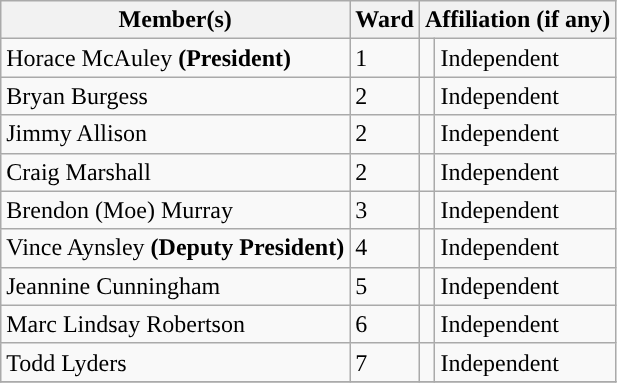<table class="wikitable">
<tr>
<th>Member(s)</th>
<th>Ward</th>
<th colspan="2">Affiliation (if any)</th>
</tr>
<tr>
<td>Horace McAuley <strong>(President)</strong></td>
<td>1</td>
<td></td>
<td>Independent</td>
</tr>
<tr>
<td>Bryan Burgess</td>
<td>2</td>
<td></td>
<td>Independent</td>
</tr>
<tr>
<td>Jimmy Allison</td>
<td>2</td>
<td></td>
<td>Independent</td>
</tr>
<tr>
<td>Craig Marshall</td>
<td>2</td>
<td></td>
<td>Independent</td>
</tr>
<tr>
<td>Brendon (Moe) Murray</td>
<td>3</td>
<td></td>
<td>Independent</td>
</tr>
<tr>
<td>Vince Aynsley <strong>(Deputy President)</strong></td>
<td>4</td>
<td></td>
<td>Independent</td>
</tr>
<tr>
<td>Jeannine Cunningham</td>
<td>5</td>
<td></td>
<td>Independent</td>
</tr>
<tr>
<td>Marc Lindsay Robertson</td>
<td>6</td>
<td></td>
<td>Independent</td>
</tr>
<tr>
<td>Todd Lyders</td>
<td>7</td>
<td></td>
<td>Independent</td>
</tr>
<tr>
</tr>
</table>
